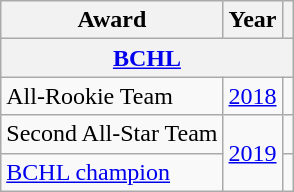<table class="wikitable">
<tr>
<th>Award</th>
<th>Year</th>
<th></th>
</tr>
<tr>
<th colspan="3"><a href='#'>BCHL</a></th>
</tr>
<tr>
<td>All-Rookie Team</td>
<td><a href='#'>2018</a></td>
<td></td>
</tr>
<tr>
<td>Second All-Star Team</td>
<td rowspan="2"><a href='#'>2019</a></td>
<td></td>
</tr>
<tr>
<td><a href='#'>BCHL champion</a></td>
<td></td>
</tr>
</table>
